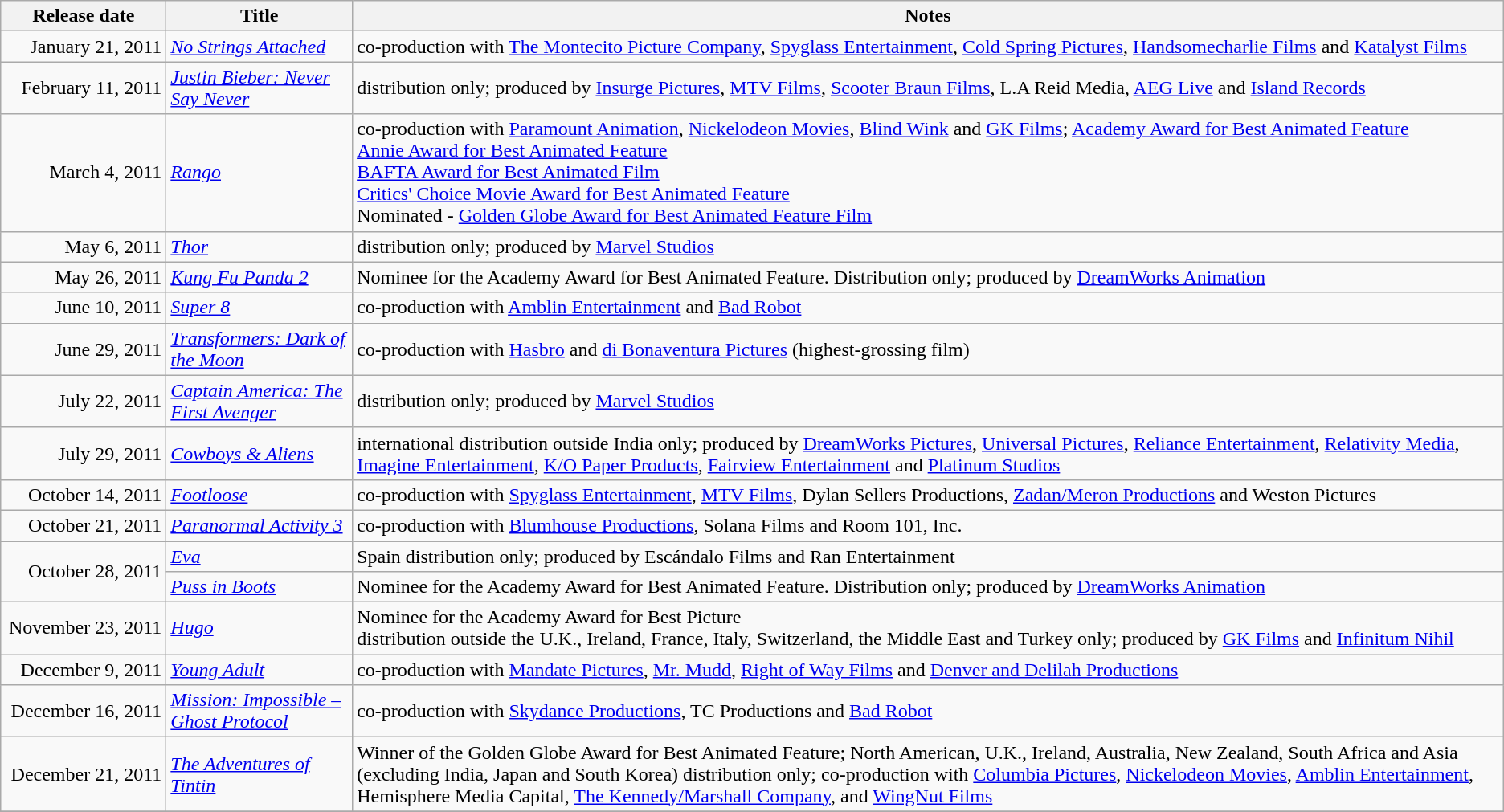<table class="wikitable sortable">
<tr>
<th scope="col" style=width:130px;">Release date</th>
<th>Title</th>
<th>Notes</th>
</tr>
<tr>
<td style="text-align:right;">January 21, 2011</td>
<td><em><a href='#'>No Strings Attached</a></em></td>
<td>co-production with <a href='#'>The Montecito Picture Company</a>, <a href='#'>Spyglass Entertainment</a>, <a href='#'>Cold Spring Pictures</a>, <a href='#'>Handsomecharlie Films</a> and <a href='#'>Katalyst Films</a></td>
</tr>
<tr>
<td style="text-align:right;">February 11, 2011</td>
<td><em><a href='#'>Justin Bieber: Never Say Never</a></em></td>
<td>distribution only; produced by <a href='#'>Insurge Pictures</a>, <a href='#'>MTV Films</a>, <a href='#'>Scooter Braun Films</a>, L.A Reid Media, <a href='#'>AEG Live</a> and <a href='#'>Island Records</a></td>
</tr>
<tr>
<td style="text-align:right;">March 4, 2011</td>
<td><em><a href='#'>Rango</a></em></td>
<td>co-production with <a href='#'>Paramount Animation</a>, <a href='#'>Nickelodeon Movies</a>, <a href='#'>Blind Wink</a> and <a href='#'>GK Films</a>; <a href='#'>Academy Award for Best Animated Feature</a> <br> <a href='#'>Annie Award for Best Animated Feature</a> <br> <a href='#'>BAFTA Award for Best Animated Film</a> <br> <a href='#'>Critics' Choice Movie Award for Best Animated Feature</a> <br> Nominated - <a href='#'>Golden Globe Award for Best Animated Feature Film</a></td>
</tr>
<tr>
<td style="text-align:right;">May 6, 2011</td>
<td><em><a href='#'>Thor</a></em></td>
<td>distribution only; produced by <a href='#'>Marvel Studios</a></td>
</tr>
<tr>
<td style="text-align:right;">May 26, 2011</td>
<td><em><a href='#'>Kung Fu Panda 2</a></em></td>
<td>Nominee for the Academy Award for Best Animated Feature. Distribution only; produced by <a href='#'>DreamWorks Animation</a></td>
</tr>
<tr>
<td style="text-align:right;">June 10, 2011</td>
<td><em><a href='#'>Super 8</a></em></td>
<td>co-production with <a href='#'>Amblin Entertainment</a> and <a href='#'>Bad Robot</a></td>
</tr>
<tr>
<td style="text-align:right;">June 29, 2011</td>
<td><em><a href='#'>Transformers: Dark of the Moon</a></em></td>
<td>co-production with <a href='#'>Hasbro</a> and <a href='#'>di Bonaventura Pictures</a> (highest-grossing film)</td>
</tr>
<tr>
<td style="text-align:right;">July 22, 2011</td>
<td><em><a href='#'>Captain America: The First Avenger</a></em></td>
<td>distribution only; produced by <a href='#'>Marvel Studios</a></td>
</tr>
<tr>
<td style="text-align:right;">July 29, 2011</td>
<td><em><a href='#'>Cowboys & Aliens</a></em></td>
<td>international distribution outside India only; produced by <a href='#'>DreamWorks Pictures</a>, <a href='#'>Universal Pictures</a>, <a href='#'>Reliance Entertainment</a>, <a href='#'>Relativity Media</a>, <a href='#'>Imagine Entertainment</a>, <a href='#'>K/O Paper Products</a>, <a href='#'>Fairview Entertainment</a> and <a href='#'>Platinum Studios</a></td>
</tr>
<tr>
<td style="text-align:right;">October 14, 2011</td>
<td><em><a href='#'>Footloose</a></em></td>
<td>co-production with <a href='#'>Spyglass Entertainment</a>, <a href='#'>MTV Films</a>, Dylan Sellers Productions, <a href='#'>Zadan/Meron Productions</a> and Weston Pictures</td>
</tr>
<tr>
<td style="text-align:right;">October 21, 2011</td>
<td><em><a href='#'>Paranormal Activity 3</a></em></td>
<td>co-production with <a href='#'>Blumhouse Productions</a>, Solana Films and Room 101, Inc.</td>
</tr>
<tr>
<td style="text-align:right;" rowspan="2">October 28, 2011</td>
<td><em><a href='#'>Eva</a></em></td>
<td>Spain distribution only; produced by Escándalo Films and Ran Entertainment</td>
</tr>
<tr>
<td><em><a href='#'>Puss in Boots</a></em></td>
<td>Nominee for the Academy Award for Best Animated Feature. Distribution only; produced by <a href='#'>DreamWorks Animation</a></td>
</tr>
<tr>
<td style="text-align:right;">November 23, 2011</td>
<td><em><a href='#'>Hugo</a></em></td>
<td>Nominee for the Academy Award for Best Picture<br>distribution outside the U.K., Ireland, France, Italy, Switzerland, the Middle East and Turkey only; produced by <a href='#'>GK Films</a> and <a href='#'>Infinitum Nihil</a></td>
</tr>
<tr>
<td style="text-align:right;">December 9, 2011</td>
<td><em><a href='#'>Young Adult</a></em></td>
<td>co-production with <a href='#'>Mandate Pictures</a>, <a href='#'>Mr. Mudd</a>, <a href='#'>Right of Way Films</a> and <a href='#'>Denver and Delilah Productions</a></td>
</tr>
<tr>
<td style="text-align:right;">December 16, 2011</td>
<td><em><a href='#'>Mission: Impossible – Ghost Protocol</a></em></td>
<td>co-production with <a href='#'>Skydance Productions</a>, TC Productions and <a href='#'>Bad Robot</a></td>
</tr>
<tr>
<td style="text-align:right;">December 21, 2011</td>
<td><em><a href='#'>The Adventures of Tintin</a></em></td>
<td>Winner of the Golden Globe Award for Best Animated Feature; North American, U.K., Ireland, Australia, New Zealand, South Africa and Asia (excluding India, Japan and South Korea) distribution only; co-production with <a href='#'>Columbia Pictures</a>, <a href='#'>Nickelodeon Movies</a>, <a href='#'>Amblin Entertainment</a>, Hemisphere Media Capital, <a href='#'>The Kennedy/Marshall Company</a>, and <a href='#'>WingNut Films</a></td>
</tr>
<tr>
</tr>
</table>
